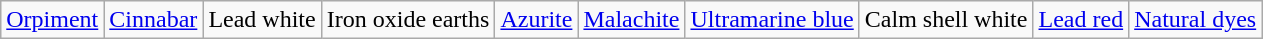<table class="wikitable">
<tr>
<td><a href='#'>Orpiment</a></td>
<td><a href='#'>Cinnabar</a></td>
<td>Lead white</td>
<td>Iron oxide earths</td>
<td><a href='#'>Azurite</a></td>
<td><a href='#'>Malachite</a></td>
<td><a href='#'>Ultramarine blue</a></td>
<td>Calm shell white</td>
<td><a href='#'>Lead red</a></td>
<td><a href='#'>Natural dyes</a></td>
</tr>
</table>
